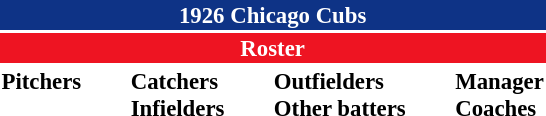<table class="toccolours" style="font-size: 95%;">
<tr>
<th colspan="10" style="background-color: #0e3386; color: white; text-align: center;">1926 Chicago Cubs</th>
</tr>
<tr>
<td colspan="10" style="background-color: #EE1422; color: white; text-align: center;"><strong>Roster</strong></td>
</tr>
<tr>
<td valign="top"><strong>Pitchers</strong><br>










</td>
<td width="25px"></td>
<td valign="top"><strong>Catchers</strong><br>


<strong>Infielders</strong>








</td>
<td width="25px"></td>
<td valign="top"><strong>Outfielders</strong><br>






<strong>Other batters</strong>
</td>
<td width="25px"></td>
<td valign="top"><strong>Manager</strong><br>
<strong>Coaches</strong>

</td>
</tr>
</table>
